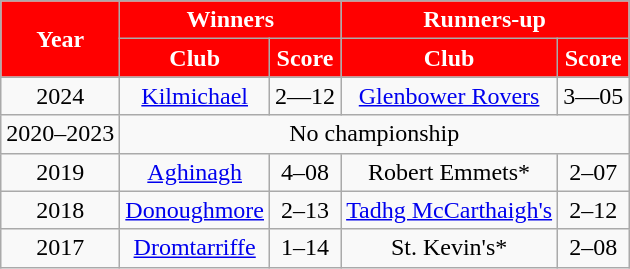<table class="wikitable sortable" style="text-align:center">
<tr>
<th rowspan="2" style="background:red;color:white" scope="col" !>Year</th>
<th colspan="2" style="background:red;color:white" scope="col" !>Winners</th>
<th colspan="2" style="background:red;color:white" class="unsortable" scope="col" !>Runners-up</th>
</tr>
<tr>
<th style="background:red;color:white" scope="col" !>Club</th>
<th style="background:red;color:white" scope="col" !>Score</th>
<th style="background:red;color:white" class="unsortable" scope="col" !>Club</th>
<th style="background:red;color:white" class="unsortable" scope="col" !>Score</th>
</tr>
<tr>
<td>2024</td>
<td><a href='#'>Kilmichael</a></td>
<td>2—12</td>
<td><a href='#'>Glenbower Rovers</a></td>
<td>3—05</td>
</tr>
<tr>
<td>2020–2023</td>
<td colspan="4">No championship</td>
</tr>
<tr>
<td>2019</td>
<td><a href='#'>Aghinagh</a></td>
<td>4–08</td>
<td>Robert Emmets*</td>
<td>2–07</td>
</tr>
<tr>
<td>2018</td>
<td><a href='#'>Donoughmore</a></td>
<td>2–13</td>
<td><a href='#'>Tadhg McCarthaigh's</a></td>
<td>2–12</td>
</tr>
<tr>
<td>2017</td>
<td><a href='#'>Dromtarriffe</a></td>
<td>1–14</td>
<td>St. Kevin's*</td>
<td>2–08</td>
</tr>
</table>
